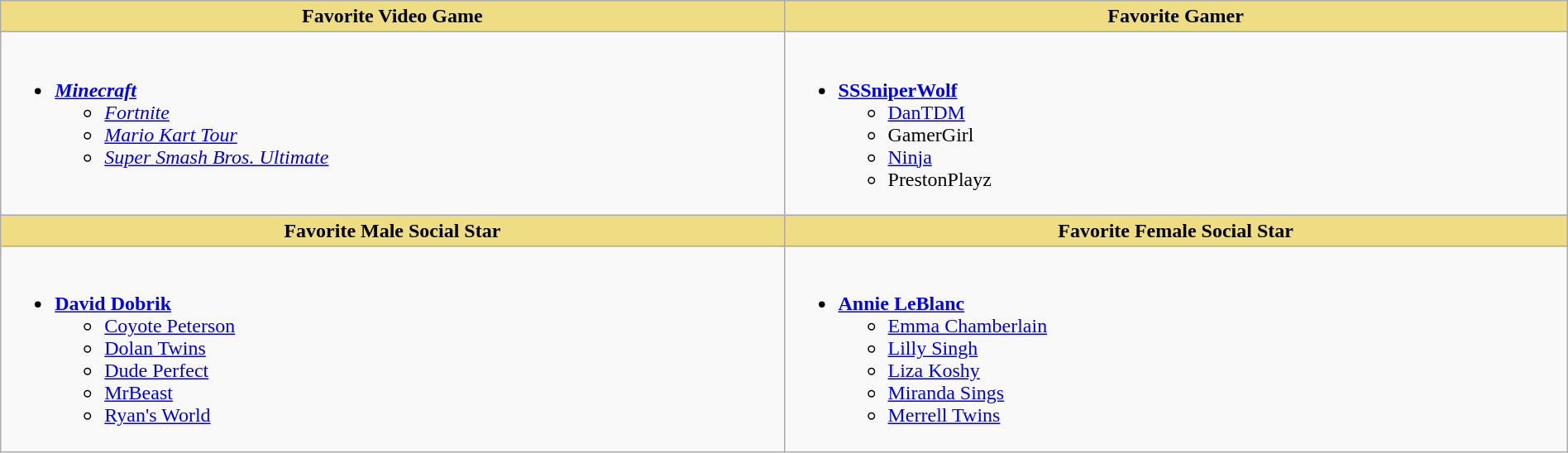<table class="wikitable" style="width:100%;">
<tr>
<th style="background:#EEDD82; width:50%">Favorite Video Game</th>
<th style="background:#EEDD82; width:50%">Favorite Gamer</th>
</tr>
<tr>
<td valign="top"><br><ul><li><strong><em><a href='#'>Minecraft</a></em></strong><ul><li><em><a href='#'>Fortnite</a></em></li><li><em><a href='#'>Mario Kart Tour</a></em></li><li><em><a href='#'>Super Smash Bros. Ultimate</a></em></li></ul></li></ul></td>
<td valign="top"><br><ul><li><strong><a href='#'>SSSniperWolf</a></strong><ul><li><a href='#'>DanTDM</a></li><li>GamerGirl</li><li><a href='#'>Ninja</a></li><li>PrestonPlayz</li></ul></li></ul></td>
</tr>
<tr>
<th style="background:#EEDD82; width:50%">Favorite Male Social Star</th>
<th style="background:#EEDD82; width:50%">Favorite Female Social Star</th>
</tr>
<tr>
<td valign="top"><br><ul><li><strong><a href='#'>David Dobrik</a></strong><ul><li><a href='#'>Coyote Peterson</a></li><li><a href='#'>Dolan Twins</a></li><li><a href='#'>Dude Perfect</a></li><li><a href='#'>MrBeast</a></li><li><a href='#'>Ryan's World</a></li></ul></li></ul></td>
<td valign="top"><br><ul><li><strong><a href='#'>Annie LeBlanc</a></strong><ul><li><a href='#'>Emma Chamberlain</a></li><li><a href='#'>Lilly Singh</a></li><li><a href='#'>Liza Koshy</a></li><li><a href='#'>Miranda Sings</a></li><li><a href='#'>Merrell Twins</a></li></ul></li></ul></td>
</tr>
</table>
